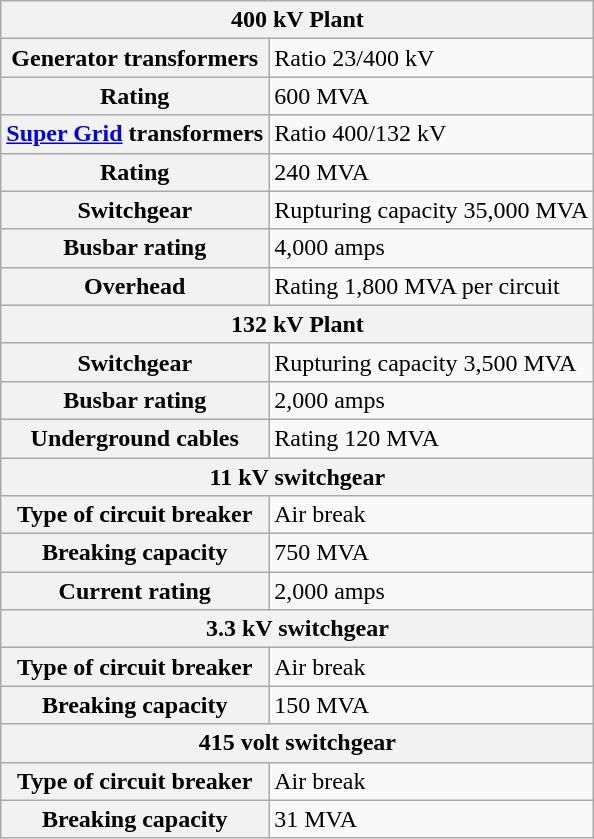<table class="wikitable plainrowheaders">
<tr>
<th colspan=2>400 kV Plant</th>
</tr>
<tr>
<th scope=row>Generator transformers</th>
<td>Ratio 23/400 kV</td>
</tr>
<tr>
<th scope=row>Rating</th>
<td>600 MVA</td>
</tr>
<tr>
<th scope=row><a href='#'>Super Grid</a> transformers</th>
<td>Ratio 400/132 kV</td>
</tr>
<tr>
<th scope=row>Rating</th>
<td>240 MVA</td>
</tr>
<tr>
<th scope=row>Switchgear</th>
<td>Rupturing capacity 35,000 MVA</td>
</tr>
<tr>
<th scope=row>Busbar rating</th>
<td>4,000 amps</td>
</tr>
<tr>
<th scope=row>Overhead</th>
<td>Rating 1,800 MVA per circuit</td>
</tr>
<tr>
<th colspan=2>132 kV Plant</th>
</tr>
<tr>
<th scope=row>Switchgear</th>
<td>Rupturing capacity 3,500 MVA</td>
</tr>
<tr>
<th scope=row>Busbar rating</th>
<td>2,000 amps</td>
</tr>
<tr>
<th scope=row>Underground cables</th>
<td>Rating 120 MVA</td>
</tr>
<tr>
<th colspan=2>11 kV switchgear</th>
</tr>
<tr>
<th scope=row>Type of circuit breaker</th>
<td>Air break</td>
</tr>
<tr>
<th scope=row>Breaking capacity</th>
<td>750 MVA</td>
</tr>
<tr>
<th scope=row>Current rating</th>
<td>2,000 amps</td>
</tr>
<tr>
<th colspan=2>3.3 kV switchgear</th>
</tr>
<tr>
<th scope=row>Type of circuit breaker</th>
<td>Air break</td>
</tr>
<tr>
<th scope=row>Breaking capacity</th>
<td>150 MVA</td>
</tr>
<tr>
<th colspan=2>415 volt switchgear</th>
</tr>
<tr>
<th scope=row>Type of circuit breaker</th>
<td>Air break</td>
</tr>
<tr>
<th scope=row>Breaking capacity</th>
<td>31 MVA</td>
</tr>
</table>
